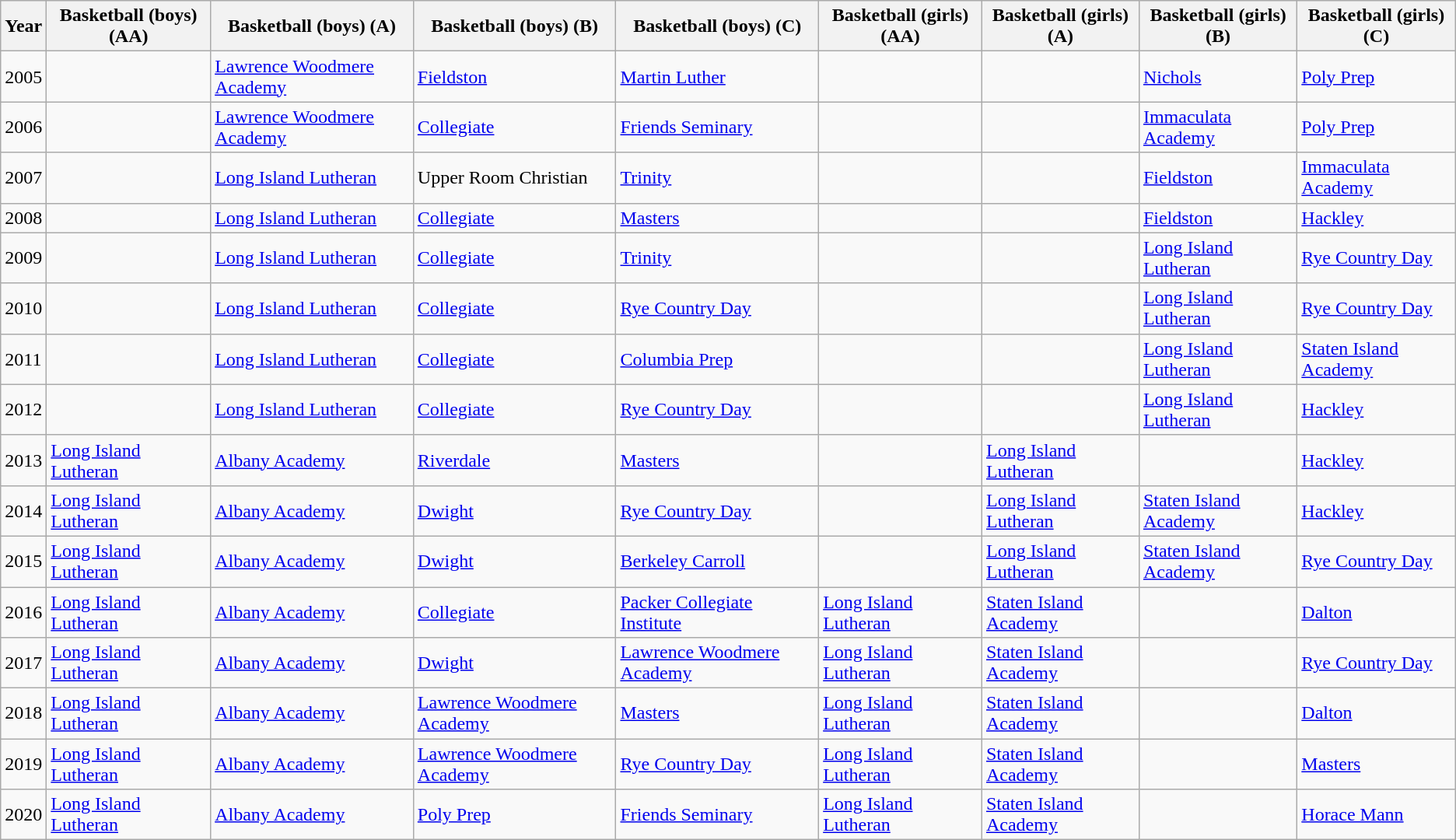<table class="wikitable sortable" font=90%">
<tr>
<th><strong>Year</strong></th>
<th><strong>Basketball (boys) (AA)</strong></th>
<th><strong>Basketball (boys) (A)</strong></th>
<th><strong>Basketball (boys) (B)</strong></th>
<th><strong>Basketball (boys) (C)</strong></th>
<th><strong>Basketball (girls) (AA)</strong></th>
<th><strong>Basketball (girls) (A)</strong></th>
<th><strong>Basketball (girls) (B)</strong></th>
<th><strong>Basketball (girls) (C)</strong></th>
</tr>
<tr>
<td>2005</td>
<td></td>
<td><a href='#'>Lawrence Woodmere Academy</a></td>
<td><a href='#'>Fieldston</a></td>
<td><a href='#'>Martin Luther</a></td>
<td></td>
<td></td>
<td><a href='#'>Nichols</a></td>
<td><a href='#'>Poly Prep</a></td>
</tr>
<tr>
<td>2006</td>
<td></td>
<td><a href='#'>Lawrence Woodmere Academy</a></td>
<td><a href='#'>Collegiate</a></td>
<td><a href='#'>Friends Seminary</a></td>
<td></td>
<td></td>
<td><a href='#'>Immaculata Academy</a></td>
<td><a href='#'>Poly Prep</a></td>
</tr>
<tr>
<td>2007</td>
<td></td>
<td><a href='#'>Long Island Lutheran</a></td>
<td>Upper Room Christian</td>
<td><a href='#'>Trinity</a></td>
<td></td>
<td></td>
<td><a href='#'>Fieldston</a></td>
<td><a href='#'>Immaculata Academy</a></td>
</tr>
<tr>
<td>2008</td>
<td></td>
<td><a href='#'>Long Island Lutheran</a></td>
<td><a href='#'>Collegiate</a></td>
<td><a href='#'>Masters</a></td>
<td></td>
<td></td>
<td><a href='#'>Fieldston</a></td>
<td><a href='#'>Hackley</a></td>
</tr>
<tr>
<td>2009</td>
<td></td>
<td><a href='#'>Long Island Lutheran</a></td>
<td><a href='#'>Collegiate</a></td>
<td><a href='#'>Trinity</a></td>
<td></td>
<td></td>
<td><a href='#'>Long Island Lutheran</a></td>
<td><a href='#'>Rye Country Day</a></td>
</tr>
<tr>
<td>2010</td>
<td></td>
<td><a href='#'>Long Island Lutheran</a></td>
<td><a href='#'>Collegiate</a></td>
<td><a href='#'>Rye Country Day</a></td>
<td></td>
<td></td>
<td><a href='#'>Long Island Lutheran</a></td>
<td><a href='#'>Rye Country Day</a></td>
</tr>
<tr>
<td>2011</td>
<td></td>
<td><a href='#'>Long Island Lutheran</a></td>
<td><a href='#'>Collegiate</a></td>
<td><a href='#'>Columbia Prep</a></td>
<td></td>
<td></td>
<td><a href='#'>Long Island Lutheran</a></td>
<td><a href='#'>Staten Island Academy</a></td>
</tr>
<tr>
<td>2012</td>
<td></td>
<td><a href='#'>Long Island Lutheran</a></td>
<td><a href='#'>Collegiate</a></td>
<td><a href='#'>Rye Country Day</a></td>
<td></td>
<td></td>
<td><a href='#'>Long Island Lutheran</a></td>
<td><a href='#'>Hackley</a></td>
</tr>
<tr>
<td>2013</td>
<td><a href='#'>Long Island Lutheran</a></td>
<td><a href='#'>Albany Academy</a></td>
<td><a href='#'>Riverdale</a></td>
<td><a href='#'>Masters</a></td>
<td></td>
<td><a href='#'>Long Island Lutheran</a></td>
<td></td>
<td><a href='#'>Hackley</a></td>
</tr>
<tr>
<td>2014</td>
<td><a href='#'>Long Island Lutheran</a></td>
<td><a href='#'>Albany Academy</a></td>
<td><a href='#'>Dwight</a></td>
<td><a href='#'>Rye Country Day</a></td>
<td></td>
<td><a href='#'>Long Island Lutheran</a></td>
<td><a href='#'>Staten Island Academy</a></td>
<td><a href='#'>Hackley</a></td>
</tr>
<tr>
<td>2015</td>
<td><a href='#'>Long Island Lutheran</a></td>
<td><a href='#'>Albany Academy</a></td>
<td><a href='#'>Dwight</a></td>
<td><a href='#'>Berkeley Carroll</a></td>
<td></td>
<td><a href='#'>Long Island Lutheran</a></td>
<td><a href='#'>Staten Island Academy</a></td>
<td><a href='#'>Rye Country Day</a></td>
</tr>
<tr>
<td>2016</td>
<td><a href='#'>Long Island Lutheran</a></td>
<td><a href='#'>Albany Academy</a></td>
<td><a href='#'>Collegiate</a></td>
<td><a href='#'>Packer Collegiate Institute</a></td>
<td><a href='#'>Long Island Lutheran</a></td>
<td><a href='#'>Staten Island Academy</a></td>
<td></td>
<td><a href='#'>Dalton</a></td>
</tr>
<tr>
<td>2017</td>
<td><a href='#'>Long Island Lutheran</a></td>
<td><a href='#'>Albany Academy</a></td>
<td><a href='#'>Dwight</a></td>
<td><a href='#'>Lawrence Woodmere Academy</a></td>
<td><a href='#'>Long Island Lutheran</a></td>
<td><a href='#'>Staten Island Academy</a></td>
<td></td>
<td><a href='#'>Rye Country Day</a></td>
</tr>
<tr>
<td>2018</td>
<td><a href='#'>Long Island Lutheran</a></td>
<td><a href='#'>Albany Academy</a></td>
<td><a href='#'>Lawrence Woodmere Academy</a></td>
<td><a href='#'>Masters</a></td>
<td><a href='#'>Long Island Lutheran</a></td>
<td><a href='#'>Staten Island Academy</a></td>
<td></td>
<td><a href='#'>Dalton</a></td>
</tr>
<tr>
<td>2019</td>
<td><a href='#'>Long Island Lutheran</a></td>
<td><a href='#'>Albany Academy</a></td>
<td><a href='#'>Lawrence Woodmere Academy</a></td>
<td><a href='#'>Rye Country Day</a></td>
<td><a href='#'>Long Island Lutheran</a></td>
<td><a href='#'>Staten Island Academy</a></td>
<td></td>
<td><a href='#'>Masters</a></td>
</tr>
<tr>
<td>2020</td>
<td><a href='#'>Long Island Lutheran</a></td>
<td><a href='#'>Albany Academy</a></td>
<td><a href='#'>Poly Prep</a></td>
<td><a href='#'>Friends Seminary</a></td>
<td><a href='#'>Long Island Lutheran</a></td>
<td><a href='#'>Staten Island Academy</a></td>
<td></td>
<td><a href='#'>Horace Mann</a></td>
</tr>
</table>
